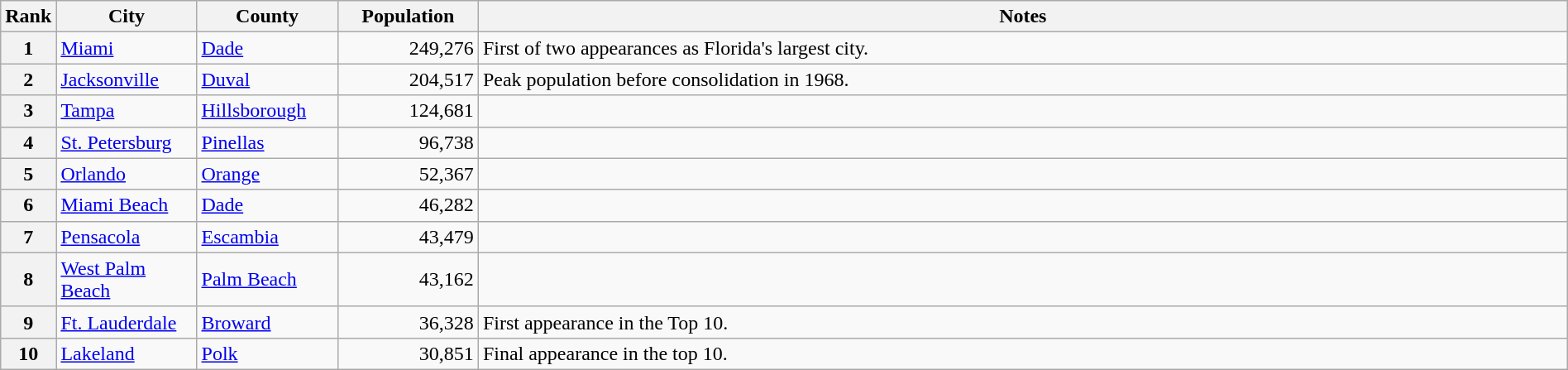<table class="wikitable plainrowheaders" style="width:100%">
<tr>
<th scope="col" style="width:3%;">Rank</th>
<th scope="col" style="width:9%;">City</th>
<th scope="col" style="width:9%;">County</th>
<th scope="col" style="width:9%;">Population</th>
<th scope="col" style="width:70%;">Notes</th>
</tr>
<tr>
<th scope="row">1</th>
<td><a href='#'>Miami</a></td>
<td><a href='#'>Dade</a></td>
<td align="right">249,276</td>
<td>First of two appearances as Florida's largest city.</td>
</tr>
<tr>
<th scope="row">2</th>
<td><a href='#'>Jacksonville</a></td>
<td><a href='#'>Duval</a></td>
<td align="right">204,517</td>
<td>Peak population before consolidation in 1968.</td>
</tr>
<tr>
<th scope="row">3</th>
<td><a href='#'>Tampa</a></td>
<td><a href='#'>Hillsborough</a></td>
<td align="right">124,681</td>
<td></td>
</tr>
<tr>
<th scope="row">4</th>
<td><a href='#'>St. Petersburg</a></td>
<td><a href='#'>Pinellas</a></td>
<td align="right">96,738</td>
<td></td>
</tr>
<tr>
<th scope="row">5</th>
<td><a href='#'>Orlando</a></td>
<td><a href='#'>Orange</a></td>
<td align="right">52,367</td>
<td></td>
</tr>
<tr>
<th scope="row">6</th>
<td><a href='#'>Miami Beach</a></td>
<td><a href='#'>Dade</a></td>
<td align="right">46,282</td>
<td></td>
</tr>
<tr>
<th scope="row">7</th>
<td><a href='#'>Pensacola</a></td>
<td><a href='#'>Escambia</a></td>
<td align="right">43,479</td>
<td></td>
</tr>
<tr>
<th scope="row">8</th>
<td><a href='#'>West Palm Beach</a></td>
<td><a href='#'>Palm Beach</a></td>
<td align="right">43,162</td>
<td></td>
</tr>
<tr>
<th scope="row">9</th>
<td><a href='#'>Ft. Lauderdale</a></td>
<td><a href='#'>Broward</a></td>
<td align="right">36,328</td>
<td>First appearance in the Top 10.</td>
</tr>
<tr>
<th scope="row">10</th>
<td><a href='#'>Lakeland</a></td>
<td><a href='#'>Polk</a></td>
<td align="right">30,851</td>
<td>Final appearance in the top 10.</td>
</tr>
</table>
